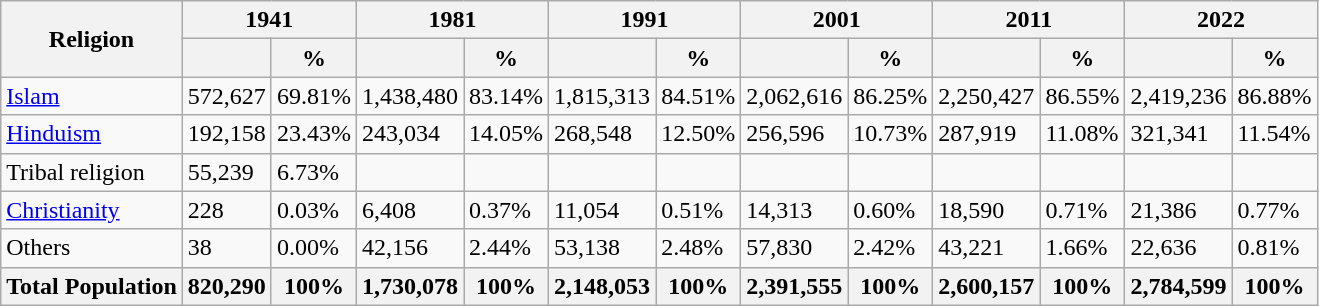<table class="wikitable sortable">
<tr>
<th rowspan="2">Religion</th>
<th colspan="2">1941</th>
<th colspan="2">1981</th>
<th colspan="2">1991</th>
<th colspan="2">2001</th>
<th colspan="2">2011</th>
<th colspan="2">2022</th>
</tr>
<tr>
<th></th>
<th>%</th>
<th></th>
<th>%</th>
<th></th>
<th>%</th>
<th></th>
<th>%</th>
<th></th>
<th>%</th>
<th></th>
<th>%</th>
</tr>
<tr>
<td><a href='#'>Islam</a> </td>
<td>572,627</td>
<td>69.81%</td>
<td>1,438,480</td>
<td>83.14%</td>
<td>1,815,313</td>
<td>84.51%</td>
<td>2,062,616</td>
<td>86.25%</td>
<td>2,250,427</td>
<td>86.55%</td>
<td>2,419,236</td>
<td>86.88%</td>
</tr>
<tr>
<td><a href='#'>Hinduism</a> </td>
<td>192,158</td>
<td>23.43%</td>
<td>243,034</td>
<td>14.05%</td>
<td>268,548</td>
<td>12.50%</td>
<td>256,596</td>
<td>10.73%</td>
<td>287,919</td>
<td>11.08%</td>
<td>321,341</td>
<td>11.54%</td>
</tr>
<tr>
<td>Tribal religion</td>
<td>55,239</td>
<td>6.73%</td>
<td></td>
<td></td>
<td></td>
<td></td>
<td></td>
<td></td>
<td></td>
<td></td>
<td></td>
<td></td>
</tr>
<tr>
<td><a href='#'>Christianity</a> </td>
<td>228</td>
<td>0.03%</td>
<td>6,408</td>
<td>0.37%</td>
<td>11,054</td>
<td>0.51%</td>
<td>14,313</td>
<td>0.60%</td>
<td>18,590</td>
<td>0.71%</td>
<td>21,386</td>
<td>0.77%</td>
</tr>
<tr>
<td>Others </td>
<td>38</td>
<td>0.00%</td>
<td>42,156</td>
<td>2.44%</td>
<td>53,138</td>
<td>2.48%</td>
<td>57,830</td>
<td>2.42%</td>
<td>43,221</td>
<td>1.66%</td>
<td>22,636</td>
<td>0.81%</td>
</tr>
<tr>
<th>Total Population</th>
<th><strong>820,290</strong></th>
<th>100%</th>
<th>1,730,078</th>
<th>100%</th>
<th>2,148,053</th>
<th>100%</th>
<th>2,391,555</th>
<th>100%</th>
<th>2,600,157</th>
<th>100%</th>
<th>2,784,599</th>
<th>100%</th>
</tr>
</table>
